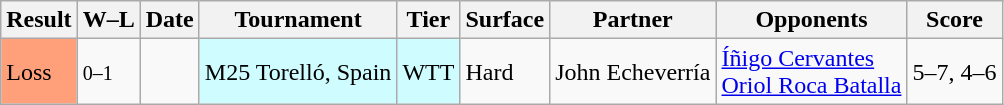<table class="wikitable">
<tr>
<th>Result</th>
<th class="unsortable">W–L</th>
<th>Date</th>
<th>Tournament</th>
<th>Tier</th>
<th>Surface</th>
<th>Partner</th>
<th>Opponents</th>
<th class="unsortable">Score</th>
</tr>
<tr>
<td bgcolor=FFA07A>Loss</td>
<td><small>0–1</small></td>
<td></td>
<td style="background:#cffcff;">M25 Torelló, Spain</td>
<td style="background:#cffcff;">WTT</td>
<td>Hard</td>
<td> John Echeverría</td>
<td> <a href='#'>Íñigo Cervantes</a><br> <a href='#'>Oriol Roca Batalla</a></td>
<td>5–7, 4–6</td>
</tr>
</table>
